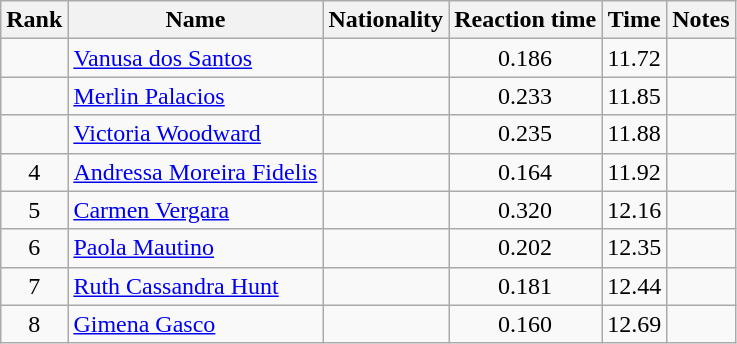<table class="wikitable sortable" style="text-align:center">
<tr>
<th>Rank</th>
<th>Name</th>
<th>Nationality</th>
<th>Reaction time</th>
<th>Time</th>
<th>Notes</th>
</tr>
<tr>
<td align=center></td>
<td align=left><a href='#'>Vanusa dos Santos</a></td>
<td align=left></td>
<td>0.186</td>
<td>11.72</td>
<td></td>
</tr>
<tr>
<td align=center></td>
<td align=left><a href='#'>Merlin Palacios</a></td>
<td align=left></td>
<td>0.233</td>
<td>11.85</td>
<td></td>
</tr>
<tr>
<td align=center></td>
<td align=left><a href='#'>Victoria Woodward</a></td>
<td align=left></td>
<td>0.235</td>
<td>11.88</td>
<td></td>
</tr>
<tr>
<td align=center>4</td>
<td align=left><a href='#'>Andressa Moreira Fidelis</a></td>
<td align=left></td>
<td>0.164</td>
<td>11.92</td>
<td></td>
</tr>
<tr>
<td align=center>5</td>
<td align=left><a href='#'>Carmen Vergara</a></td>
<td align=left></td>
<td>0.320</td>
<td>12.16</td>
<td></td>
</tr>
<tr>
<td align=center>6</td>
<td align=left><a href='#'>Paola Mautino</a></td>
<td align=left></td>
<td>0.202</td>
<td>12.35</td>
<td></td>
</tr>
<tr>
<td align=center>7</td>
<td align=left><a href='#'>Ruth Cassandra Hunt</a></td>
<td align=left></td>
<td>0.181</td>
<td>12.44</td>
<td></td>
</tr>
<tr>
<td align=center>8</td>
<td align=left><a href='#'>Gimena Gasco</a></td>
<td align=left></td>
<td>0.160</td>
<td>12.69</td>
<td></td>
</tr>
</table>
